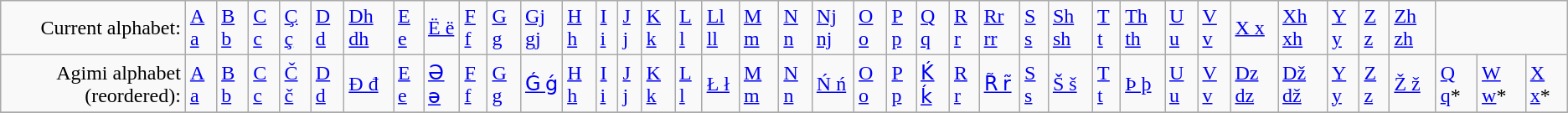<table class="wikitable">
<tr>
<td align="right">Current alphabet:</td>
<td><a href='#'>A a</a></td>
<td><a href='#'>B b</a></td>
<td><a href='#'>C c</a></td>
<td><a href='#'>Ç ç</a></td>
<td><a href='#'>D d</a></td>
<td><a href='#'>Dh dh</a></td>
<td><a href='#'>E e</a></td>
<td><a href='#'>Ë ë</a></td>
<td><a href='#'>F f</a></td>
<td><a href='#'>G g</a></td>
<td><a href='#'>Gj gj</a></td>
<td><a href='#'>H h</a></td>
<td><a href='#'>I i</a></td>
<td><a href='#'>J j</a></td>
<td><a href='#'>K k</a></td>
<td><a href='#'>L l</a></td>
<td><a href='#'>Ll ll</a></td>
<td><a href='#'>M m</a></td>
<td><a href='#'>N n</a></td>
<td><a href='#'>Nj nj</a></td>
<td><a href='#'>O o</a></td>
<td><a href='#'>P p</a></td>
<td><a href='#'>Q q</a></td>
<td><a href='#'>R r</a></td>
<td><a href='#'>Rr rr</a></td>
<td><a href='#'>S s</a></td>
<td><a href='#'>Sh sh</a></td>
<td><a href='#'>T t</a></td>
<td><a href='#'>Th th</a></td>
<td><a href='#'>U u</a></td>
<td><a href='#'>V v</a></td>
<td><a href='#'>X x</a></td>
<td><a href='#'>Xh xh</a></td>
<td><a href='#'>Y y</a></td>
<td><a href='#'>Z z</a></td>
<td><a href='#'>Zh zh</a></td>
</tr>
<tr>
<td align="right">Agimi alphabet (reordered):</td>
<td><a href='#'>A a</a></td>
<td><a href='#'>B b</a></td>
<td><a href='#'>C c</a></td>
<td><a href='#'>Č č</a></td>
<td><a href='#'>D d</a></td>
<td><a href='#'>Đ đ</a></td>
<td><a href='#'>E e</a></td>
<td><a href='#'>Ə ə</a></td>
<td><a href='#'>F f</a></td>
<td><a href='#'>G g</a></td>
<td><a href='#'>Ǵ ǵ</a></td>
<td><a href='#'>H h</a></td>
<td><a href='#'>I i</a></td>
<td><a href='#'>J j</a></td>
<td><a href='#'>K k</a></td>
<td><a href='#'>L l</a></td>
<td><a href='#'>Ł ł</a></td>
<td><a href='#'>M m</a></td>
<td><a href='#'>N n</a></td>
<td><a href='#'>Ń ń</a></td>
<td><a href='#'>O o</a></td>
<td><a href='#'>P p</a></td>
<td><a href='#'>Ḱ ḱ</a></td>
<td><a href='#'>R r</a></td>
<td><a href='#'>R̃ r̃</a></td>
<td><a href='#'>S s</a></td>
<td><a href='#'>Š š</a></td>
<td><a href='#'>T t</a></td>
<td><a href='#'>Þ þ</a></td>
<td><a href='#'>U u</a></td>
<td><a href='#'>V v</a></td>
<td><a href='#'>Dz dz</a></td>
<td><a href='#'>Dž dž</a></td>
<td><a href='#'>Y y</a></td>
<td><a href='#'>Z z</a></td>
<td><a href='#'>Ž ž</a></td>
<td><a href='#'>Q q</a>*</td>
<td><a href='#'>W w</a>*</td>
<td><a href='#'>X x</a>*</td>
</tr>
<tr>
</tr>
</table>
